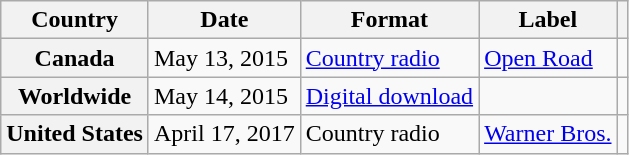<table class="wikitable plainrowheaders">
<tr>
<th>Country</th>
<th>Date</th>
<th>Format</th>
<th>Label</th>
<th></th>
</tr>
<tr>
<th scope="row">Canada</th>
<td>May 13, 2015</td>
<td><a href='#'>Country radio</a></td>
<td><a href='#'>Open Road</a></td>
<td></td>
</tr>
<tr>
<th scope="row">Worldwide</th>
<td>May 14, 2015</td>
<td><a href='#'>Digital download</a></td>
<td></td>
<td></td>
</tr>
<tr>
<th scope="row">United States</th>
<td>April 17, 2017</td>
<td>Country radio</td>
<td><a href='#'>Warner Bros.</a></td>
<td></td>
</tr>
</table>
